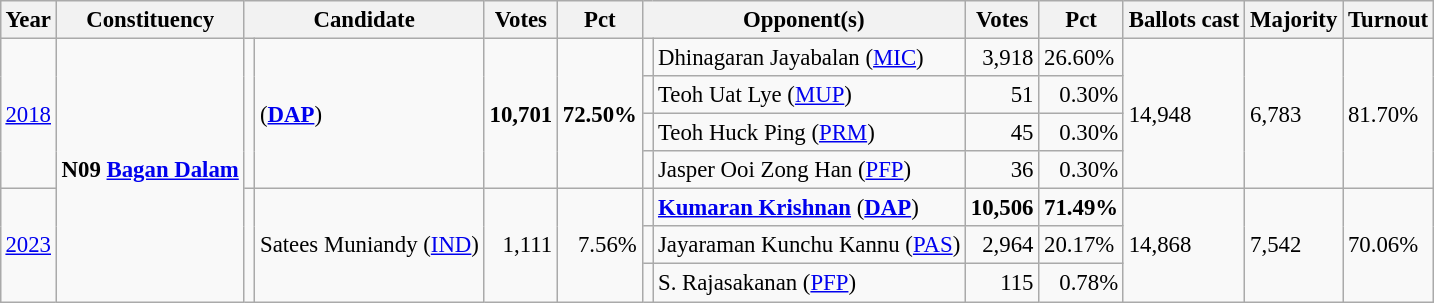<table class="wikitable" style="margin:0.5em ; font-size:95%">
<tr>
<th>Year</th>
<th>Constituency</th>
<th colspan="2">Candidate</th>
<th>Votes</th>
<th>Pct</th>
<th colspan="2">Opponent(s)</th>
<th>Votes</th>
<th>Pct</th>
<th>Ballots cast</th>
<th>Majority</th>
<th>Turnout</th>
</tr>
<tr>
<td rowspan=4><a href='#'>2018</a></td>
<td rowspan=7><strong>N09 <a href='#'>Bagan Dalam</a></strong></td>
<td rowspan=4 ></td>
<td rowspan=4> (<a href='#'><strong>DAP</strong></a>)</td>
<td rowspan=4 align=right><strong>10,701</strong></td>
<td rowspan=4><strong>72.50%</strong></td>
<td></td>
<td>Dhinagaran Jayabalan (<a href='#'>MIC</a>)</td>
<td align=right>3,918</td>
<td>26.60%</td>
<td rowspan=4>14,948</td>
<td rowspan=4>6,783</td>
<td rowspan=4>81.70%</td>
</tr>
<tr>
<td bgcolor=></td>
<td>Teoh Uat Lye (<a href='#'>MUP</a>)</td>
<td align=right>51</td>
<td align=right>0.30%</td>
</tr>
<tr>
<td bgcolor=></td>
<td>Teoh Huck Ping (<a href='#'>PRM</a>)</td>
<td align=right>45</td>
<td align=right>0.30%</td>
</tr>
<tr>
<td bgcolor=></td>
<td>Jasper Ooi Zong Han (<a href='#'>PFP</a>)</td>
<td align=right>36</td>
<td align=right>0.30%</td>
</tr>
<tr>
<td rowspan=3><a href='#'>2023</a></td>
<td rowspan=3 ></td>
<td rowspan=3>Satees Muniandy (<a href='#'>IND</a>)</td>
<td rowspan=3 align=right>1,111</td>
<td rowspan=3 align=right>7.56%</td>
<td></td>
<td><strong><a href='#'>Kumaran Krishnan</a></strong> (<a href='#'><strong>DAP</strong></a>)</td>
<td align=right><strong>10,506</strong></td>
<td><strong>71.49%</strong></td>
<td rowspan=3>14,868</td>
<td rowspan=3>7,542</td>
<td rowspan=3>70.06%</td>
</tr>
<tr>
<td bgcolor=></td>
<td>Jayaraman Kunchu Kannu	(<a href='#'>PAS</a>)</td>
<td align=right>2,964</td>
<td>20.17%</td>
</tr>
<tr>
<td bgcolor=></td>
<td>S. Rajasakanan (<a href='#'>PFP</a>)</td>
<td align=right>115</td>
<td align=right>0.78%</td>
</tr>
</table>
